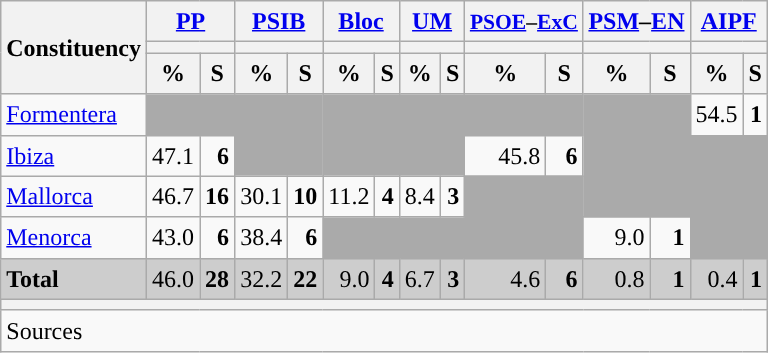<table class="wikitable sortable" style="text-align:right; line-height:20px;">
<tr>
<th rowspan="3">Constituency</th>
<th colspan="2" width="30px" class="unsortable"><a href='#'>PP</a></th>
<th colspan="2" width="30px" class="unsortable"><a href='#'>PSIB</a></th>
<th colspan="2" width="30px" class="unsortable"><a href='#'>Bloc</a></th>
<th colspan="2" width="30px" class="unsortable"><a href='#'>UM</a></th>
<th colspan="2" width="30px" class="unsortable" style="font-size:90%;"><a href='#'>PSOE</a>–<a href='#'>ExC</a></th>
<th colspan="2" width="30px" class="unsortable"><a href='#'>PSM</a>–<a href='#'>EN</a></th>
<th colspan="2" width="30px" class="unsortable"><a href='#'>AIPF</a></th>
</tr>
<tr>
<th colspan="2" style="background:"></th>
<th colspan="2" style="background:"></th>
<th colspan="2" style="background:"></th>
<th colspan="2" style="background:"></th>
<th colspan="2" style="background:"></th>
<th colspan="2" style="background:"></th>
<th colspan="2" style="background:"></th>
</tr>
<tr>
<th data-sort-type="number">%</th>
<th data-sort-type="number">S</th>
<th data-sort-type="number">%</th>
<th data-sort-type="number">S</th>
<th data-sort-type="number">%</th>
<th data-sort-type="number">S</th>
<th data-sort-type="number">%</th>
<th data-sort-type="number">S</th>
<th data-sort-type="number">%</th>
<th data-sort-type="number">S</th>
<th data-sort-type="number">%</th>
<th data-sort-type="number">S</th>
<th data-sort-type="number">%</th>
<th data-sort-type="number">S</th>
</tr>
<tr>
<td align="left"><a href='#'>Formentera</a></td>
<td colspan="2" bgcolor="#AAAAAA"></td>
<td colspan="2" rowspan="2" bgcolor="#AAAAAA"></td>
<td colspan="2" rowspan="2" bgcolor="#AAAAAA"></td>
<td colspan="2" rowspan="2" bgcolor="#AAAAAA"></td>
<td colspan="2" bgcolor="#AAAAAA"></td>
<td colspan="2" rowspan="3" bgcolor="#AAAAAA"></td>
<td style="background:">54.5</td>
<td><strong>1</strong></td>
</tr>
<tr>
<td align="left"><a href='#'>Ibiza</a></td>
<td style="background:">47.1</td>
<td><strong>6</strong></td>
<td>45.8</td>
<td><strong>6</strong></td>
<td colspan="2" rowspan="3" bgcolor="#AAAAAA"></td>
</tr>
<tr>
<td align="left"><a href='#'>Mallorca</a></td>
<td style="background:">46.7</td>
<td><strong>16</strong></td>
<td>30.1</td>
<td><strong>10</strong></td>
<td>11.2</td>
<td><strong>4</strong></td>
<td>8.4</td>
<td><strong>3</strong></td>
<td colspan="2" rowspan="2" bgcolor="#AAAAAA"></td>
</tr>
<tr>
<td align="left"><a href='#'>Menorca</a></td>
<td style="background:">43.0</td>
<td><strong>6</strong></td>
<td>38.4</td>
<td><strong>6</strong></td>
<td colspan="2" bgcolor="#AAAAAA"></td>
<td colspan="2" bgcolor="#AAAAAA"></td>
<td>9.0</td>
<td><strong>1</strong></td>
</tr>
<tr style="background:#CDCDCD;">
<td align="left"><strong>Total</strong></td>
<td style="background:">46.0</td>
<td><strong>28</strong></td>
<td>32.2</td>
<td><strong>22</strong></td>
<td>9.0</td>
<td><strong>4</strong></td>
<td>6.7</td>
<td><strong>3</strong></td>
<td>4.6</td>
<td><strong>6</strong></td>
<td>0.8</td>
<td><strong>1</strong></td>
<td>0.4</td>
<td><strong>1</strong></td>
</tr>
<tr>
<th colspan="15"></th>
</tr>
<tr>
<th style="text-align:left; font-weight:normal; background:#F9F9F9" colspan="15">Sources</th>
</tr>
</table>
